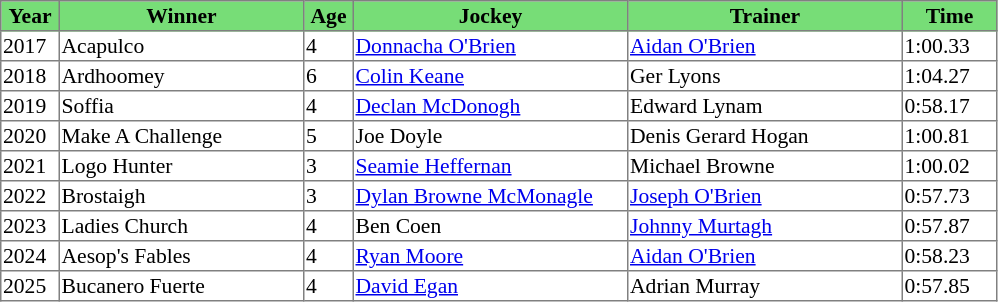<table class = "sortable" | border="1" style="border-collapse: collapse; font-size:90%">
<tr bgcolor="#77dd77" align="center">
<th style="width:36px"><strong>Year</strong></th>
<th style="width:160px"><strong>Winner</strong></th>
<th style="width:30px"><strong>Age</strong></th>
<th style="width:180px"><strong>Jockey</strong></th>
<th style="width:180px"><strong>Trainer</strong></th>
<th style="width:60px"><strong>Time</strong></th>
</tr>
<tr>
<td>2017</td>
<td>Acapulco</td>
<td>4</td>
<td><a href='#'>Donnacha O'Brien</a></td>
<td><a href='#'>Aidan O'Brien</a></td>
<td>1:00.33</td>
</tr>
<tr>
<td>2018</td>
<td>Ardhoomey</td>
<td>6</td>
<td><a href='#'>Colin Keane</a></td>
<td>Ger Lyons</td>
<td>1:04.27</td>
</tr>
<tr>
<td>2019</td>
<td>Soffia</td>
<td>4</td>
<td><a href='#'>Declan McDonogh</a></td>
<td>Edward Lynam</td>
<td>0:58.17</td>
</tr>
<tr>
<td>2020</td>
<td>Make A Challenge</td>
<td>5</td>
<td>Joe Doyle</td>
<td>Denis Gerard Hogan</td>
<td>1:00.81</td>
</tr>
<tr>
<td>2021</td>
<td>Logo Hunter</td>
<td>3</td>
<td><a href='#'>Seamie Heffernan</a></td>
<td>Michael Browne</td>
<td>1:00.02</td>
</tr>
<tr>
<td>2022</td>
<td>Brostaigh</td>
<td>3</td>
<td><a href='#'>Dylan Browne McMonagle</a></td>
<td><a href='#'>Joseph O'Brien</a></td>
<td>0:57.73</td>
</tr>
<tr>
<td>2023</td>
<td>Ladies Church</td>
<td>4</td>
<td>Ben Coen</td>
<td><a href='#'>Johnny Murtagh</a></td>
<td>0:57.87</td>
</tr>
<tr>
<td>2024</td>
<td>Aesop's Fables</td>
<td>4</td>
<td><a href='#'>Ryan Moore</a></td>
<td><a href='#'>Aidan O'Brien</a></td>
<td>0:58.23</td>
</tr>
<tr>
<td>2025</td>
<td>Bucanero Fuerte</td>
<td>4</td>
<td><a href='#'>David Egan</a></td>
<td>Adrian Murray</td>
<td>0:57.85</td>
</tr>
</table>
